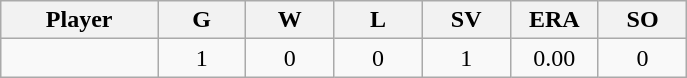<table class="wikitable sortable">
<tr>
<th bgcolor="#DDDDFF" width="16%">Player</th>
<th bgcolor="#DDDDFF" width="9%">G</th>
<th bgcolor="#DDDDFF" width="9%">W</th>
<th bgcolor="#DDDDFF" width="9%">L</th>
<th bgcolor="#DDDDFF" width="9%">SV</th>
<th bgcolor="#DDDDFF" width="9%">ERA</th>
<th bgcolor="#DDDDFF" width="9%">SO</th>
</tr>
<tr align="center">
<td></td>
<td>1</td>
<td>0</td>
<td>0</td>
<td>1</td>
<td>0.00</td>
<td>0</td>
</tr>
</table>
